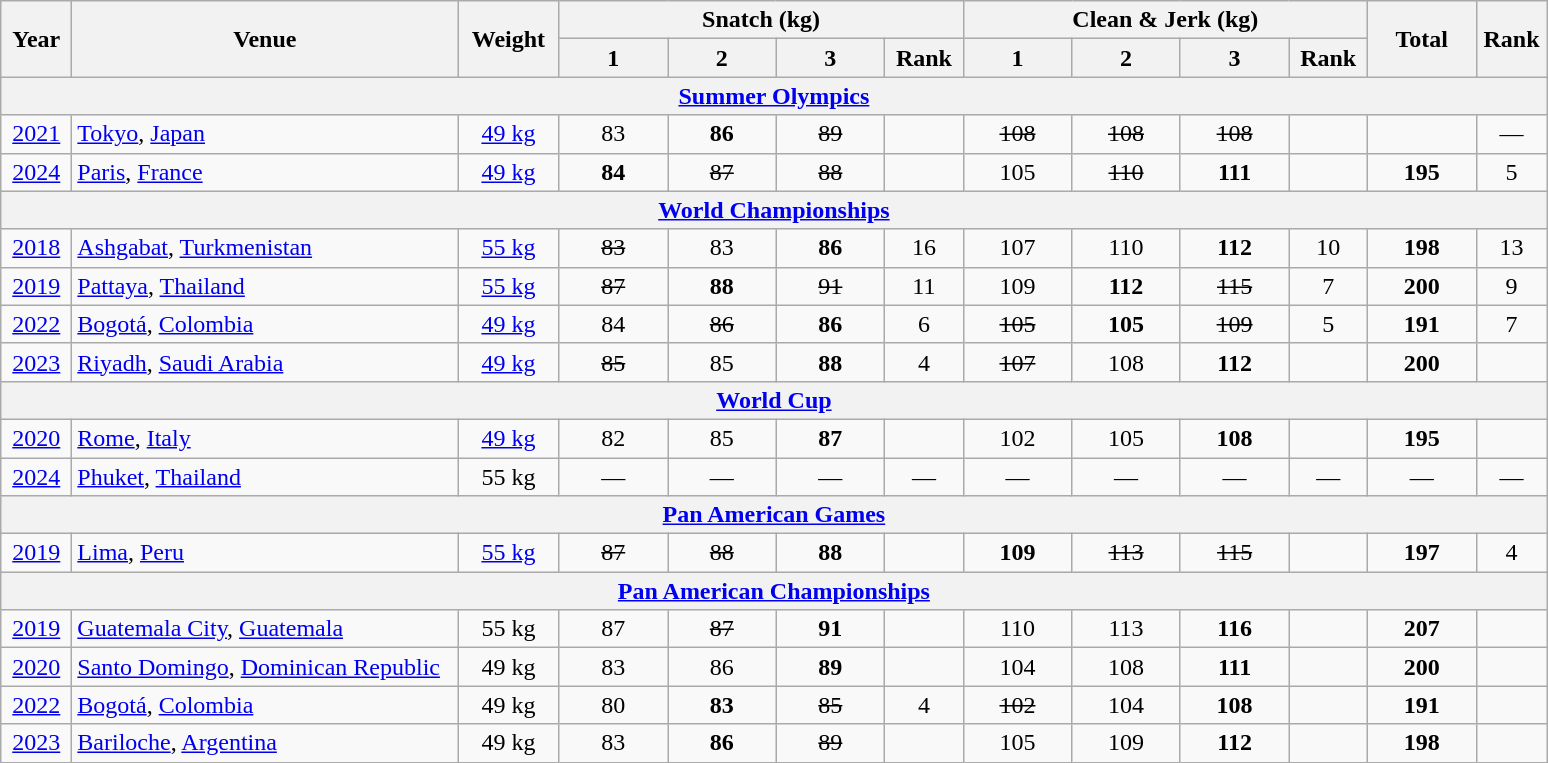<table class = "wikitable" style="text-align:center;">
<tr>
<th rowspan=2 width=40>Year</th>
<th rowspan=2 width=250>Venue</th>
<th rowspan=2 width=60>Weight</th>
<th colspan=4>Snatch (kg)</th>
<th colspan=4>Clean & Jerk (kg)</th>
<th rowspan=2 width=65>Total</th>
<th rowspan=2 width=40>Rank</th>
</tr>
<tr>
<th width=65>1</th>
<th width=65>2</th>
<th width=65>3</th>
<th width=45>Rank</th>
<th width=65>1</th>
<th width=65>2</th>
<th width=65>3</th>
<th width=45>Rank</th>
</tr>
<tr>
<th colspan=13><a href='#'>Summer Olympics</a></th>
</tr>
<tr>
<td><a href='#'>2021</a></td>
<td align=left> <a href='#'>Tokyo</a>, <a href='#'>Japan</a></td>
<td><a href='#'>49 kg</a></td>
<td>83</td>
<td><strong>86</strong></td>
<td><s>89</s></td>
<td></td>
<td><s>108</s></td>
<td><s>108</s></td>
<td><s>108</s></td>
<td></td>
<td></td>
<td>—</td>
</tr>
<tr>
<td><a href='#'>2024</a></td>
<td align=left> <a href='#'>Paris</a>, <a href='#'>France</a></td>
<td><a href='#'>49 kg</a></td>
<td><strong>84</strong></td>
<td><s>87</s></td>
<td><s>88</s></td>
<td></td>
<td>105</td>
<td><s>110</s></td>
<td><strong>111</strong></td>
<td></td>
<td><strong>195</strong></td>
<td>5</td>
</tr>
<tr>
<th colspan=13><a href='#'>World Championships</a></th>
</tr>
<tr>
<td><a href='#'>2018</a></td>
<td align=left> <a href='#'>Ashgabat</a>, <a href='#'>Turkmenistan</a></td>
<td><a href='#'>55 kg</a></td>
<td><s>83</s></td>
<td>83</td>
<td><strong>86</strong></td>
<td>16</td>
<td>107</td>
<td>110</td>
<td><strong>112</strong></td>
<td>10</td>
<td><strong>198</strong></td>
<td>13</td>
</tr>
<tr>
<td><a href='#'>2019</a></td>
<td align=left> <a href='#'>Pattaya</a>, <a href='#'>Thailand</a></td>
<td><a href='#'>55 kg</a></td>
<td><s>87</s></td>
<td><strong>88</strong></td>
<td><s>91</s></td>
<td>11</td>
<td>109</td>
<td><strong>112</strong></td>
<td><s>115</s></td>
<td>7</td>
<td><strong>200</strong></td>
<td>9</td>
</tr>
<tr>
<td><a href='#'>2022</a></td>
<td align=left> <a href='#'>Bogotá</a>, <a href='#'>Colombia</a></td>
<td><a href='#'>49 kg</a></td>
<td>84</td>
<td><s>86</s></td>
<td><strong>86</strong></td>
<td>6</td>
<td><s>105</s></td>
<td><strong>105</strong></td>
<td><s>109</s></td>
<td>5</td>
<td><strong>191</strong></td>
<td>7</td>
</tr>
<tr>
<td><a href='#'>2023</a></td>
<td align=left> <a href='#'>Riyadh</a>, <a href='#'>Saudi Arabia</a></td>
<td><a href='#'>49 kg</a></td>
<td><s>85</s></td>
<td>85</td>
<td><strong>88</strong></td>
<td>4</td>
<td><s>107</s></td>
<td>108</td>
<td><strong>112</strong></td>
<td></td>
<td><strong>200</strong></td>
<td></td>
</tr>
<tr>
<th colspan=13><a href='#'>World Cup</a></th>
</tr>
<tr>
<td><a href='#'>2020</a></td>
<td align=left> <a href='#'>Rome</a>, <a href='#'>Italy</a></td>
<td><a href='#'>49 kg</a></td>
<td>82</td>
<td>85</td>
<td><strong>87</strong></td>
<td></td>
<td>102</td>
<td>105</td>
<td><strong>108</strong></td>
<td></td>
<td><strong>195</strong></td>
<td></td>
</tr>
<tr>
<td><a href='#'>2024</a></td>
<td align=left> <a href='#'> Phuket</a>, <a href='#'>Thailand</a></td>
<td>55 kg</td>
<td>—</td>
<td>—</td>
<td>—</td>
<td>—</td>
<td>—</td>
<td>—</td>
<td>—</td>
<td>—</td>
<td>—</td>
<td>—</td>
</tr>
<tr>
<th colspan=13><a href='#'>Pan American Games</a></th>
</tr>
<tr>
<td><a href='#'>2019</a></td>
<td align=left> <a href='#'>Lima</a>, <a href='#'>Peru</a></td>
<td><a href='#'>55 kg</a></td>
<td><s>87</s></td>
<td><s>88</s></td>
<td><strong>88</strong></td>
<td></td>
<td><strong>109</strong></td>
<td><s>113</s></td>
<td><s>115</s></td>
<td></td>
<td><strong>197</strong></td>
<td>4</td>
</tr>
<tr>
<th colspan=13><a href='#'>Pan American Championships</a></th>
</tr>
<tr>
<td><a href='#'>2019</a></td>
<td align=left> <a href='#'>Guatemala City</a>, <a href='#'>Guatemala</a></td>
<td>55 kg</td>
<td>87</td>
<td><s>87</s></td>
<td><strong>91</strong></td>
<td></td>
<td>110</td>
<td>113</td>
<td><strong>116</strong></td>
<td></td>
<td><strong>207</strong></td>
<td></td>
</tr>
<tr>
<td><a href='#'>2020</a></td>
<td align=left> <a href='#'>Santo Domingo</a>, <a href='#'>Dominican Republic</a></td>
<td>49 kg</td>
<td>83</td>
<td>86</td>
<td><strong>89</strong></td>
<td></td>
<td>104</td>
<td>108</td>
<td><strong>111</strong></td>
<td></td>
<td><strong>200</strong></td>
<td></td>
</tr>
<tr>
<td><a href='#'>2022</a></td>
<td align=left> <a href='#'>Bogotá</a>, <a href='#'>Colombia</a></td>
<td>49 kg</td>
<td>80</td>
<td><strong>83</strong></td>
<td><s>85</s></td>
<td>4</td>
<td><s>102</s></td>
<td>104</td>
<td><strong>108</strong></td>
<td></td>
<td><strong>191</strong></td>
<td></td>
</tr>
<tr>
<td><a href='#'>2023</a></td>
<td align=left> <a href='#'>Bariloche</a>, <a href='#'>Argentina</a></td>
<td>49 kg</td>
<td>83</td>
<td><strong>86</strong></td>
<td><s>89</s></td>
<td></td>
<td>105</td>
<td>109</td>
<td><strong>112</strong></td>
<td></td>
<td><strong>198</strong></td>
<td></td>
</tr>
</table>
